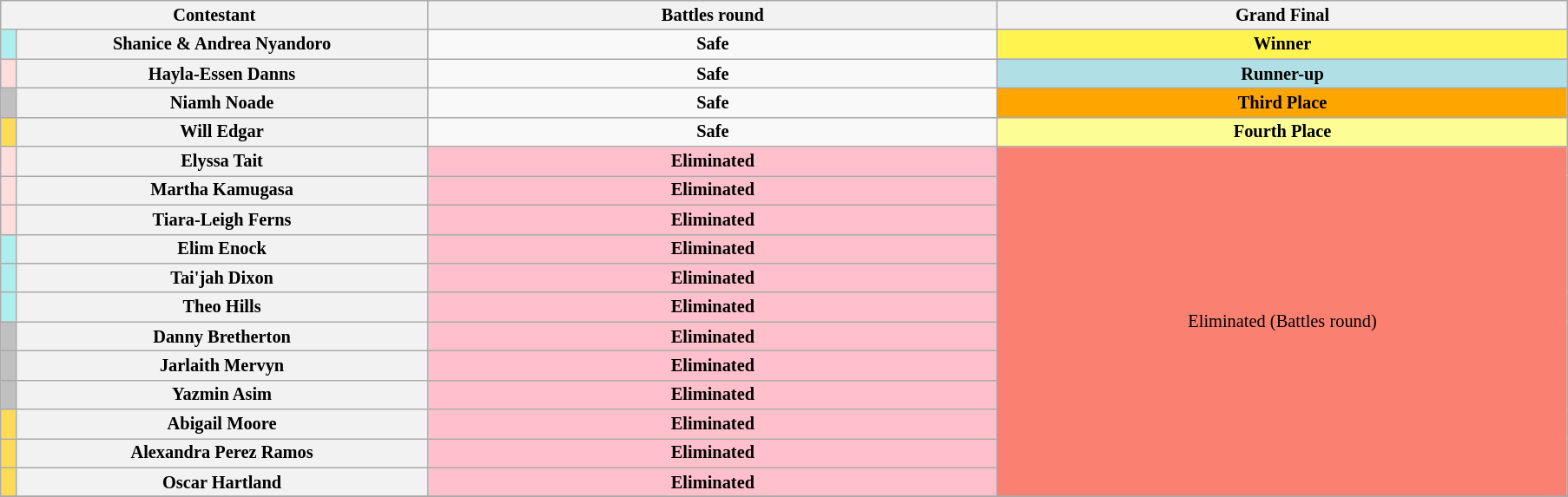<table class="wikitable" style="text-align:center; font-size:85%">
<tr>
<th colspan="2" style="width:15%">Contestant</th>
<th scope="col" style="width:20%">Battles round</th>
<th colspan="2" style="width:20%">Grand Final</th>
</tr>
<tr>
<th style="background:#afeeee"></th>
<th>Shanice & Andrea Nyandoro</th>
<td><strong>Safe</strong></td>
<td style="background:#FFF44F"><strong>Winner</strong></td>
</tr>
<tr>
<th style="background:#ffdddd"></th>
<th>Hayla-Essen Danns</th>
<td><strong>Safe</strong></td>
<td style="background:#B0E0E6"><strong>Runner-up</strong></td>
</tr>
<tr>
<th style="background:silver"></th>
<th>Niamh Noade</th>
<td><strong>Safe</strong></td>
<td style="background:orange"><strong>Third Place</strong></td>
</tr>
<tr>
<th style="background:#ffdb58"></th>
<th>Will Edgar</th>
<td><strong>Safe</strong></td>
<td style="background:#FDFD96"><strong>Fourth Place</strong></td>
</tr>
<tr>
<td style="background:#ffdddd"></td>
<th>Elyssa Tait</th>
<td style="background:pink"><strong>Eliminated</strong></td>
<td rowspan="12" colspan="2" style="background:salmon">Eliminated (Battles round)</td>
</tr>
<tr>
<th style="background:#ffdddd"></th>
<th>Martha Kamugasa</th>
<td style="background:pink"><strong>Eliminated</strong></td>
</tr>
<tr>
<th style="background:#ffdddd"></th>
<th>Tiara-Leigh Ferns</th>
<td style="background:pink"><strong>Eliminated</strong></td>
</tr>
<tr>
<th style="background:#afeeee"></th>
<th>Elim Enock</th>
<td style="background:pink"><strong>Eliminated</strong></td>
</tr>
<tr>
<th style="background:#afeeee"></th>
<th>Tai'jah Dixon</th>
<td style="background:pink"><strong>Eliminated</strong></td>
</tr>
<tr>
<th style="background:#afeeee"></th>
<th>Theo Hills</th>
<td style="background:pink"><strong>Eliminated</strong></td>
</tr>
<tr>
<th style="background:silver"></th>
<th>Danny Bretherton</th>
<td style="background:pink"><strong>Eliminated</strong></td>
</tr>
<tr>
<th style="background:silver"></th>
<th>Jarlaith Mervyn</th>
<td style="background:pink"><strong>Eliminated</strong></td>
</tr>
<tr>
<th style="background:silver"></th>
<th>Yazmin Asim</th>
<td style="background:pink"><strong>Eliminated</strong></td>
</tr>
<tr>
<th style="background:#ffdb58"></th>
<th>Abigail Moore</th>
<td style="background:pink"><strong>Eliminated</strong></td>
</tr>
<tr>
<th style="background:#ffdb58"></th>
<th>Alexandra Perez Ramos</th>
<td style="background:pink"><strong>Eliminated</strong></td>
</tr>
<tr>
<th style="background:#ffdb58"></th>
<th>Oscar Hartland</th>
<td style="background:pink"><strong>Eliminated</strong></td>
</tr>
<tr>
</tr>
</table>
